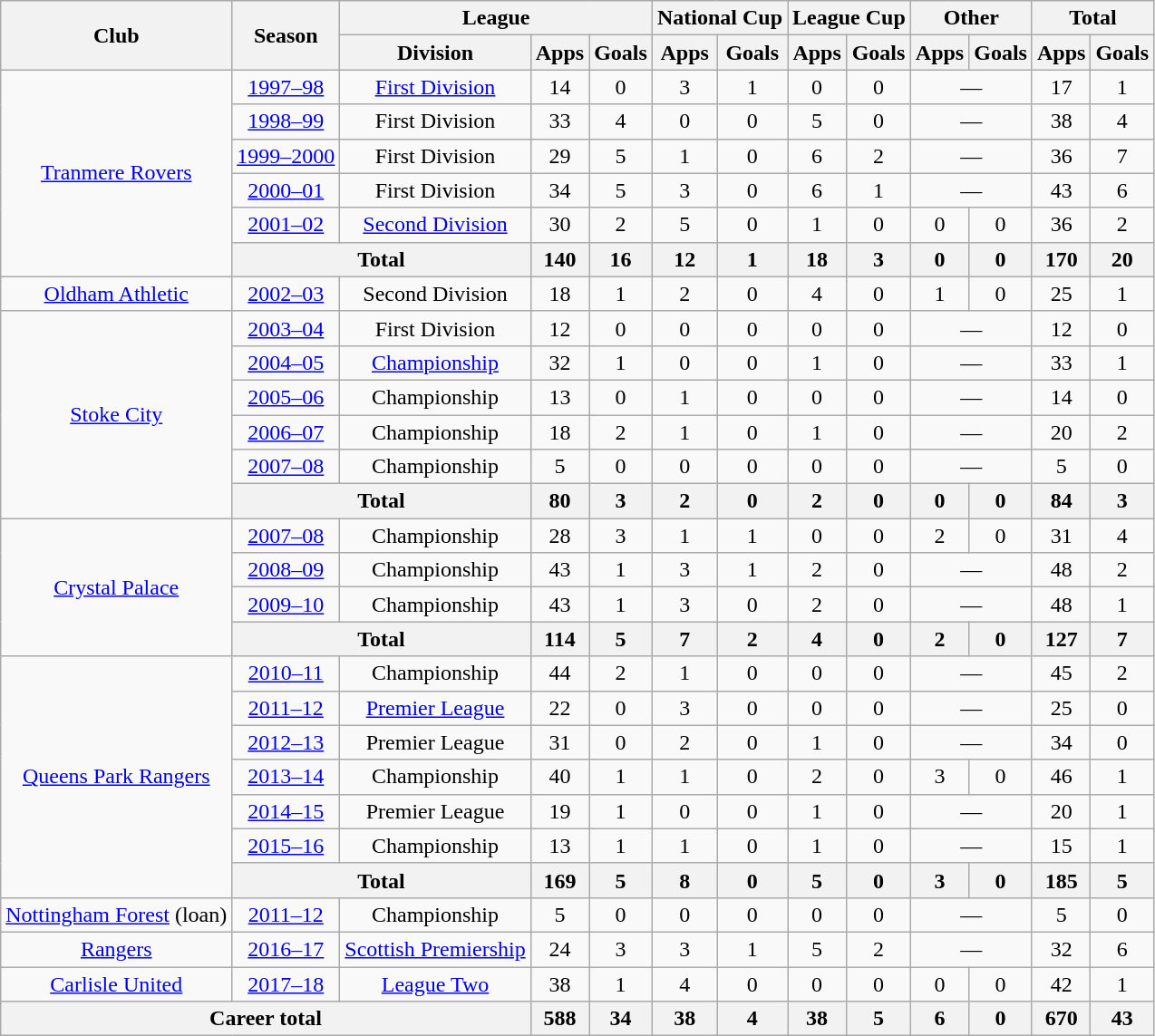<table class=wikitable style="text-align: center">
<tr>
<th rowspan=2>Club</th>
<th rowspan=2>Season</th>
<th colspan=3>League</th>
<th colspan=2>National Cup</th>
<th colspan=2>League Cup</th>
<th colspan=2>Other</th>
<th colspan=2>Total</th>
</tr>
<tr>
<th>Division</th>
<th>Apps</th>
<th>Goals</th>
<th>Apps</th>
<th>Goals</th>
<th>Apps</th>
<th>Goals</th>
<th>Apps</th>
<th>Goals</th>
<th>Apps</th>
<th>Goals</th>
</tr>
<tr>
<td rowspan="6"><a href='#'>Tranmere Rovers</a></td>
<td><a href='#'>1997–98</a></td>
<td><a href='#'>First Division</a></td>
<td>14</td>
<td>0</td>
<td>3</td>
<td>1</td>
<td>0</td>
<td>0</td>
<td colspan="2">—</td>
<td>17</td>
<td>1</td>
</tr>
<tr>
<td><a href='#'>1998–99</a></td>
<td>First Division</td>
<td>33</td>
<td>4</td>
<td>0</td>
<td>0</td>
<td>5</td>
<td>0</td>
<td colspan="2">—</td>
<td>38</td>
<td>4</td>
</tr>
<tr>
<td><a href='#'>1999–2000</a></td>
<td>First Division</td>
<td>29</td>
<td>5</td>
<td>1</td>
<td>0</td>
<td>6</td>
<td>2</td>
<td colspan="2">—</td>
<td>36</td>
<td>7</td>
</tr>
<tr>
<td><a href='#'>2000–01</a></td>
<td>First Division</td>
<td>34</td>
<td>5</td>
<td>3</td>
<td>0</td>
<td>6</td>
<td>1</td>
<td colspan="2">—</td>
<td>43</td>
<td>6</td>
</tr>
<tr>
<td><a href='#'>2001–02</a></td>
<td><a href='#'>Second Division</a></td>
<td>30</td>
<td>2</td>
<td>5</td>
<td>0</td>
<td>1</td>
<td>0</td>
<td>0</td>
<td>0</td>
<td>36</td>
<td>2</td>
</tr>
<tr>
<th colspan="2">Total</th>
<th>140</th>
<th>16</th>
<th>12</th>
<th>1</th>
<th>18</th>
<th>3</th>
<th>0</th>
<th>0</th>
<th>170</th>
<th>20</th>
</tr>
<tr>
<td><a href='#'>Oldham Athletic</a></td>
<td><a href='#'>2002–03</a></td>
<td>Second Division</td>
<td>18</td>
<td>1</td>
<td>2</td>
<td>0</td>
<td>4</td>
<td>0</td>
<td>1</td>
<td>0</td>
<td>25</td>
<td>1</td>
</tr>
<tr>
<td rowspan="6"><a href='#'>Stoke City</a></td>
<td><a href='#'>2003–04</a></td>
<td>First Division</td>
<td>12</td>
<td>0</td>
<td>0</td>
<td>0</td>
<td>0</td>
<td>0</td>
<td colspan="2">—</td>
<td>12</td>
<td>0</td>
</tr>
<tr>
<td><a href='#'>2004–05</a></td>
<td><a href='#'>Championship</a></td>
<td>32</td>
<td>1</td>
<td>0</td>
<td>0</td>
<td>1</td>
<td>0</td>
<td colspan="2">—</td>
<td>33</td>
<td>1</td>
</tr>
<tr>
<td><a href='#'>2005–06</a></td>
<td>Championship</td>
<td>13</td>
<td>0</td>
<td>1</td>
<td>0</td>
<td>0</td>
<td>0</td>
<td colspan="2">—</td>
<td>14</td>
<td>0</td>
</tr>
<tr>
<td><a href='#'>2006–07</a></td>
<td>Championship</td>
<td>18</td>
<td>2</td>
<td>1</td>
<td>0</td>
<td>1</td>
<td>0</td>
<td colspan="2">—</td>
<td>20</td>
<td>2</td>
</tr>
<tr>
<td><a href='#'>2007–08</a></td>
<td>Championship</td>
<td>5</td>
<td>0</td>
<td>0</td>
<td>0</td>
<td>0</td>
<td>0</td>
<td colspan="2">—</td>
<td>5</td>
<td>0</td>
</tr>
<tr>
<th colspan="2">Total</th>
<th>80</th>
<th>3</th>
<th>2</th>
<th>0</th>
<th>2</th>
<th>0</th>
<th>0</th>
<th>0</th>
<th>84</th>
<th>3</th>
</tr>
<tr>
<td rowspan="4"><a href='#'>Crystal Palace</a></td>
<td><a href='#'>2007–08</a></td>
<td>Championship</td>
<td>28</td>
<td>3</td>
<td>1</td>
<td>1</td>
<td>0</td>
<td>0</td>
<td>2</td>
<td>0</td>
<td>31</td>
<td>4</td>
</tr>
<tr>
<td><a href='#'>2008–09</a></td>
<td>Championship</td>
<td>43</td>
<td>1</td>
<td>3</td>
<td>1</td>
<td>2</td>
<td>0</td>
<td colspan="2">—</td>
<td>48</td>
<td>2</td>
</tr>
<tr>
<td><a href='#'>2009–10</a></td>
<td>Championship</td>
<td>43</td>
<td>1</td>
<td>3</td>
<td>0</td>
<td>2</td>
<td>0</td>
<td colspan="2">—</td>
<td>48</td>
<td>1</td>
</tr>
<tr>
<th colspan="2">Total</th>
<th>114</th>
<th>5</th>
<th>7</th>
<th>2</th>
<th>4</th>
<th>0</th>
<th>2</th>
<th>0</th>
<th>127</th>
<th>7</th>
</tr>
<tr>
<td rowspan="7"><a href='#'>Queens Park Rangers</a></td>
<td><a href='#'>2010–11</a></td>
<td>Championship</td>
<td>44</td>
<td>2</td>
<td>1</td>
<td>0</td>
<td>0</td>
<td>0</td>
<td colspan="2">—</td>
<td>45</td>
<td>2</td>
</tr>
<tr>
<td><a href='#'>2011–12</a></td>
<td><a href='#'>Premier League</a></td>
<td>22</td>
<td>0</td>
<td>3</td>
<td>0</td>
<td>0</td>
<td>0</td>
<td colspan="2">—</td>
<td>25</td>
<td>0</td>
</tr>
<tr>
<td><a href='#'>2012–13</a></td>
<td>Premier League</td>
<td>31</td>
<td>0</td>
<td>2</td>
<td>0</td>
<td>1</td>
<td>0</td>
<td colspan="2">—</td>
<td>34</td>
<td>0</td>
</tr>
<tr>
<td><a href='#'>2013–14</a></td>
<td>Championship</td>
<td>40</td>
<td>1</td>
<td>1</td>
<td>0</td>
<td>2</td>
<td>0</td>
<td>3</td>
<td>0</td>
<td>46</td>
<td>1</td>
</tr>
<tr>
<td><a href='#'>2014–15</a></td>
<td>Premier League</td>
<td>19</td>
<td>1</td>
<td>0</td>
<td>0</td>
<td>1</td>
<td>0</td>
<td colspan="2">—</td>
<td>20</td>
<td>1</td>
</tr>
<tr>
<td><a href='#'>2015–16</a></td>
<td>Championship</td>
<td>13</td>
<td>1</td>
<td>1</td>
<td>0</td>
<td>1</td>
<td>0</td>
<td colspan="2">—</td>
<td>15</td>
<td>1</td>
</tr>
<tr>
<th colspan="2">Total</th>
<th>169</th>
<th>5</th>
<th>8</th>
<th>0</th>
<th>5</th>
<th>0</th>
<th>3</th>
<th>0</th>
<th>185</th>
<th>5</th>
</tr>
<tr>
<td><a href='#'>Nottingham Forest</a> (loan)</td>
<td><a href='#'>2011–12</a></td>
<td>Championship</td>
<td>5</td>
<td>0</td>
<td>0</td>
<td>0</td>
<td>0</td>
<td>0</td>
<td colspan="2">—</td>
<td>5</td>
<td>0</td>
</tr>
<tr>
<td><a href='#'>Rangers</a></td>
<td><a href='#'>2016–17</a></td>
<td><a href='#'>Scottish Premiership</a></td>
<td>24</td>
<td>3</td>
<td>3</td>
<td>1</td>
<td>5</td>
<td>2</td>
<td colspan="2">—</td>
<td>32</td>
<td>6</td>
</tr>
<tr>
<td><a href='#'>Carlisle United</a></td>
<td><a href='#'>2017–18</a></td>
<td><a href='#'>League Two</a></td>
<td>38</td>
<td>1</td>
<td>4</td>
<td>0</td>
<td>0</td>
<td>0</td>
<td>0</td>
<td>0</td>
<td>42</td>
<td>1</td>
</tr>
<tr>
<th colspan="3">Career total</th>
<th>588</th>
<th>34</th>
<th>38</th>
<th>4</th>
<th>38</th>
<th>5</th>
<th>6</th>
<th>0</th>
<th>670</th>
<th>43</th>
</tr>
</table>
